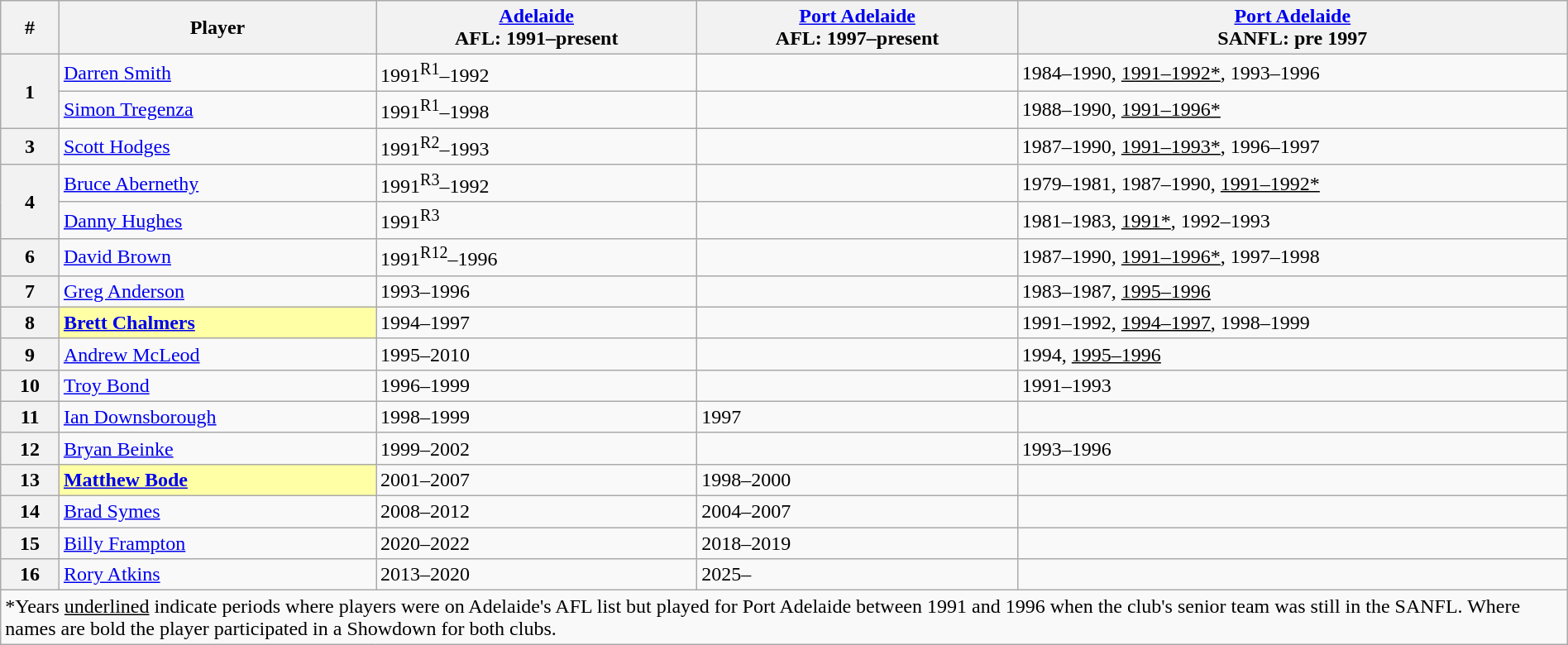<table class="wikitable" style="width:100%">
<tr>
<th>#</th>
<th>Player</th>
<th><a href='#'>Adelaide</a><br>AFL: 1991–present</th>
<th><a href='#'>Port Adelaide</a><br>AFL: 1997–present</th>
<th><a href='#'>Port Adelaide</a><br>SANFL: pre 1997</th>
</tr>
<tr>
<th rowspan="2">1</th>
<td><a href='#'>Darren Smith</a></td>
<td>1991<sup>R1</sup>–1992</td>
<td></td>
<td>1984–1990, <u>1991–1992*</u>, 1993–1996</td>
</tr>
<tr>
<td><a href='#'>Simon Tregenza</a></td>
<td>1991<sup>R1</sup>–1998</td>
<td></td>
<td>1988–1990, <u>1991–1996*</u></td>
</tr>
<tr>
<th>3</th>
<td><a href='#'>Scott Hodges</a></td>
<td>1991<sup>R2</sup>–1993</td>
<td></td>
<td>1987–1990, <u>1991–1993*</u>, 1996–1997</td>
</tr>
<tr>
<th rowspan="2">4</th>
<td><a href='#'>Bruce Abernethy</a></td>
<td>1991<sup>R3</sup>–1992</td>
<td></td>
<td>1979–1981<u>,</u> 1987–1990, <u>1991–1992*</u></td>
</tr>
<tr>
<td><a href='#'>Danny Hughes</a></td>
<td>1991<sup>R3</sup></td>
<td></td>
<td>1981–1983, <u>1991*</u>, 1992–1993</td>
</tr>
<tr>
<th>6</th>
<td><a href='#'>David Brown</a></td>
<td>1991<sup>R12</sup>–1996</td>
<td></td>
<td>1987–1990, <u>1991–1996*</u>, 1997–1998</td>
</tr>
<tr>
<th>7</th>
<td><a href='#'>Greg Anderson</a></td>
<td>1993–1996</td>
<td></td>
<td>1983–1987, <u>1995–1996</u></td>
</tr>
<tr>
<th>8</th>
<td style="background:#ffffa6;"><strong><a href='#'>Brett Chalmers</a></strong></td>
<td>1994–1997</td>
<td></td>
<td>1991–1992, <u>1994–1997</u>, 1998–1999</td>
</tr>
<tr>
<th>9</th>
<td><a href='#'>Andrew McLeod</a></td>
<td>1995–2010</td>
<td></td>
<td>1994, <u>1995–1996</u></td>
</tr>
<tr>
<th>10</th>
<td><a href='#'>Troy Bond</a></td>
<td>1996–1999</td>
<td></td>
<td>1991–1993</td>
</tr>
<tr>
<th>11</th>
<td><a href='#'>Ian Downsborough</a></td>
<td>1998–1999</td>
<td>1997</td>
<td></td>
</tr>
<tr>
<th>12</th>
<td><a href='#'>Bryan Beinke</a></td>
<td>1999–2002</td>
<td></td>
<td>1993–1996</td>
</tr>
<tr>
<th>13</th>
<td style="background:#ffffa6;"><strong><a href='#'>Matthew Bode</a></strong></td>
<td>2001–2007</td>
<td>1998–2000</td>
<td></td>
</tr>
<tr>
<th>14</th>
<td><a href='#'>Brad Symes</a></td>
<td>2008–2012</td>
<td>2004–2007</td>
<td></td>
</tr>
<tr>
<th>15</th>
<td><a href='#'>Billy Frampton</a></td>
<td>2020–2022</td>
<td>2018–2019</td>
<td></td>
</tr>
<tr>
<th>16</th>
<td><a href='#'>Rory Atkins</a></td>
<td>2013–2020</td>
<td>2025–</td>
<td></td>
</tr>
<tr>
<td colspan="5">*Years <u>underlined</u> indicate periods where players were on Adelaide's AFL list but played for Port Adelaide between 1991 and 1996 when the club's senior team was still in the SANFL. Where names are bold the player participated in a Showdown for both clubs.</td>
</tr>
</table>
